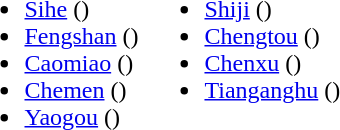<table>
<tr>
<td valign="top"><br><ul><li><a href='#'>Sihe</a> ()</li><li><a href='#'>Fengshan</a> ()</li><li><a href='#'>Caomiao</a> ()</li><li><a href='#'>Chemen</a> ()</li><li><a href='#'>Yaogou</a> ()</li></ul></td>
<td valign="top"><br><ul><li><a href='#'>Shiji</a> ()</li><li><a href='#'>Chengtou</a> ()</li><li><a href='#'>Chenxu</a> ()</li><li><a href='#'>Tianganghu</a> ()</li></ul></td>
</tr>
</table>
